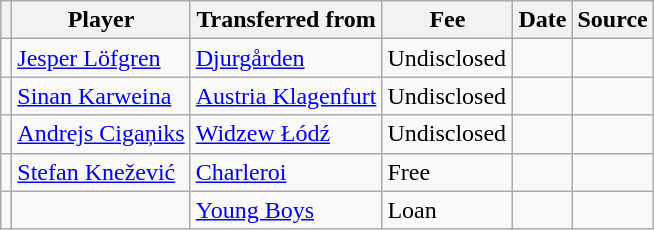<table class="wikitable plainrowheaders sortable">
<tr>
<th></th>
<th scope="col">Player</th>
<th>Transferred from</th>
<th style="width: 80px;">Fee</th>
<th scope="col">Date</th>
<th scope="col">Source</th>
</tr>
<tr>
<td align="center"></td>
<td> <a href='#'>Jesper Löfgren</a></td>
<td> <a href='#'>Djurgården</a></td>
<td>Undisclosed</td>
<td></td>
<td></td>
</tr>
<tr>
<td align="center"></td>
<td> <a href='#'>Sinan Karweina</a></td>
<td> <a href='#'>Austria Klagenfurt</a></td>
<td>Undisclosed</td>
<td></td>
<td></td>
</tr>
<tr>
<td align="center"></td>
<td> <a href='#'>Andrejs Cigaņiks</a></td>
<td> <a href='#'>Widzew Łódź</a></td>
<td>Undisclosed</td>
<td></td>
<td></td>
</tr>
<tr>
<td align="center"></td>
<td> <a href='#'>Stefan Knežević</a></td>
<td> <a href='#'>Charleroi</a></td>
<td>Free</td>
<td></td>
<td></td>
</tr>
<tr>
<td align="center"></td>
<td> </td>
<td> <a href='#'>Young Boys</a></td>
<td>Loan</td>
<td></td>
<td></td>
</tr>
</table>
